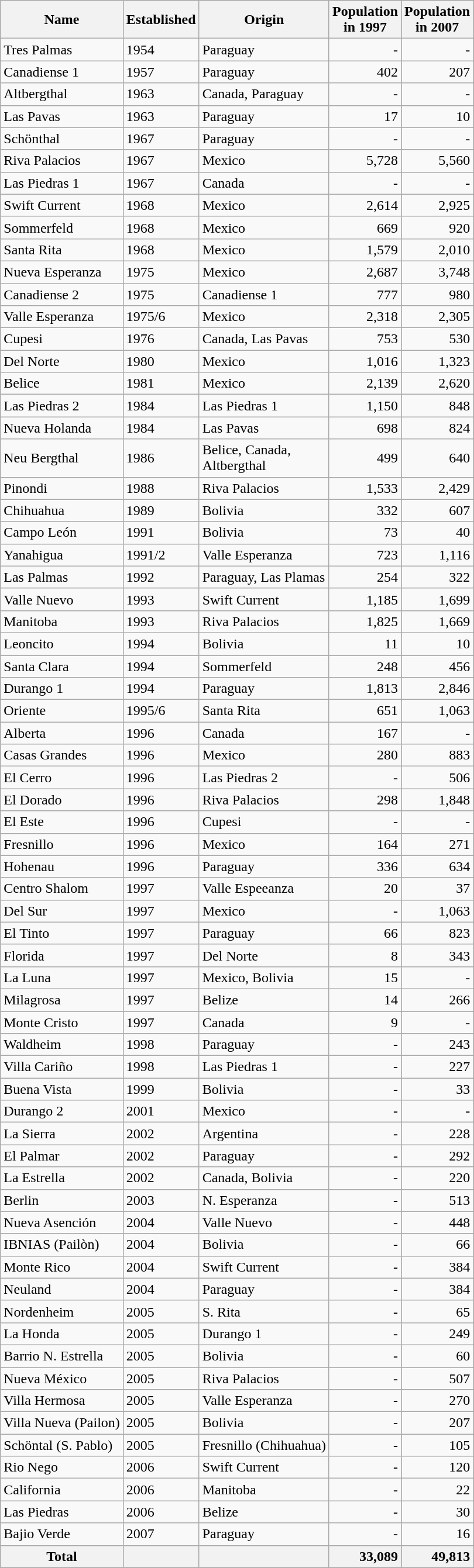<table class="wikitable sortable">
<tr>
<th>Name</th>
<th>Estab­lished</th>
<th>Origin</th>
<th>Population<br> in 1997</th>
<th>Population<br>in 2007</th>
</tr>
<tr>
<td>Tres Palmas</td>
<td>1954</td>
<td>Paraguay</td>
<td style="text-align: right;">-</td>
<td style="text-align: right;">-</td>
</tr>
<tr>
<td>Canadiense 1</td>
<td>1957</td>
<td>Paraguay</td>
<td style="text-align: right;">402</td>
<td style="text-align: right;">207</td>
</tr>
<tr>
<td>Altbergthal</td>
<td>1963</td>
<td>Canada, Paraguay</td>
<td style="text-align: right;">-</td>
<td style="text-align: right;">-</td>
</tr>
<tr>
<td>Las Pavas</td>
<td>1963</td>
<td>Paraguay</td>
<td style="text-align: right;">17</td>
<td style="text-align: right;">10</td>
</tr>
<tr>
<td>Schönthal</td>
<td>1967</td>
<td>Paraguay</td>
<td style="text-align: right;">-</td>
<td style="text-align: right;">-</td>
</tr>
<tr>
<td>Riva Palacios</td>
<td>1967</td>
<td>Mexico</td>
<td style="text-align: right;">5,728</td>
<td style="text-align: right;">5,560</td>
</tr>
<tr>
<td>Las Piedras 1</td>
<td>1967</td>
<td>Canada</td>
<td style="text-align: right;">-</td>
<td style="text-align: right;">-</td>
</tr>
<tr>
<td>Swift Current</td>
<td>1968</td>
<td>Mexico</td>
<td style="text-align: right;">2,614</td>
<td style="text-align: right;">2,925</td>
</tr>
<tr>
<td>Sommerfeld</td>
<td>1968</td>
<td>Mexico</td>
<td style="text-align: right;">669</td>
<td style="text-align: right;">920</td>
</tr>
<tr>
<td>Santa Rita</td>
<td>1968</td>
<td>Mexico</td>
<td style="text-align: right;">1,579</td>
<td style="text-align: right;">2,010</td>
</tr>
<tr>
<td>Nueva Esperanza</td>
<td>1975</td>
<td>Mexico</td>
<td style="text-align: right;">2,687</td>
<td style="text-align: right;">3,748</td>
</tr>
<tr>
<td>Canadiense 2</td>
<td>1975</td>
<td>Canadiense 1</td>
<td style="text-align: right;">777</td>
<td style="text-align: right;">980</td>
</tr>
<tr>
<td>Valle Esperanza</td>
<td>1975/6</td>
<td>Mexico</td>
<td style="text-align: right;">2,318</td>
<td style="text-align: right;">2,305</td>
</tr>
<tr>
<td>Cupesi</td>
<td>1976</td>
<td>Canada, Las Pavas</td>
<td style="text-align: right;">753</td>
<td style="text-align: right;">530</td>
</tr>
<tr>
<td>Del Norte</td>
<td>1980</td>
<td>Mexico</td>
<td style="text-align: right;">1,016</td>
<td style="text-align: right;">1,323</td>
</tr>
<tr>
<td>Belice</td>
<td>1981</td>
<td>Mexico</td>
<td style="text-align: right;">2,139</td>
<td style="text-align: right;">2,620</td>
</tr>
<tr>
<td>Las Piedras 2</td>
<td>1984</td>
<td>Las Piedras 1</td>
<td style="text-align: right;">1,150</td>
<td style="text-align: right;">848</td>
</tr>
<tr>
<td>Nueva Holanda</td>
<td>1984</td>
<td>Las Pavas</td>
<td style="text-align: right;">698</td>
<td style="text-align: right;">824</td>
</tr>
<tr>
<td>Neu Bergthal</td>
<td>1986</td>
<td>Belice, Canada,<br> Altbergthal</td>
<td style="text-align: right;">499</td>
<td style="text-align: right;">640</td>
</tr>
<tr>
<td>Pinondi</td>
<td>1988</td>
<td>Riva Palacios</td>
<td style="text-align: right;">1,533</td>
<td style="text-align: right;">2,429</td>
</tr>
<tr>
<td>Chihuahua</td>
<td>1989</td>
<td>Bolivia</td>
<td style="text-align: right;">332</td>
<td style="text-align: right;">607</td>
</tr>
<tr>
<td>Campo León</td>
<td>1991</td>
<td>Bolivia</td>
<td style="text-align: right;">73</td>
<td style="text-align: right;">40</td>
</tr>
<tr>
<td>Yanahigua</td>
<td>1991/2</td>
<td>Valle Esperanza</td>
<td style="text-align: right;">723</td>
<td style="text-align: right;">1,116</td>
</tr>
<tr>
<td>Las Palmas</td>
<td>1992</td>
<td>Paraguay, Las Plamas</td>
<td style="text-align: right;">254</td>
<td style="text-align: right;">322</td>
</tr>
<tr>
<td>Valle Nuevo</td>
<td>1993</td>
<td>Swift Current</td>
<td style="text-align: right;">1,185</td>
<td style="text-align: right;">1,699</td>
</tr>
<tr>
<td>Manitoba</td>
<td>1993</td>
<td>Riva Palacios</td>
<td style="text-align: right;">1,825</td>
<td style="text-align: right;">1,669</td>
</tr>
<tr>
<td>Leoncito</td>
<td>1994</td>
<td>Bolivia</td>
<td style="text-align: right;">11</td>
<td style="text-align: right;">10</td>
</tr>
<tr>
<td>Santa Clara</td>
<td>1994</td>
<td>Sommerfeld</td>
<td style="text-align: right;">248</td>
<td style="text-align: right;">456</td>
</tr>
<tr>
<td>Durango 1</td>
<td>1994</td>
<td>Paraguay</td>
<td style="text-align: right;">1,813</td>
<td style="text-align: right;">2,846</td>
</tr>
<tr>
<td>Oriente</td>
<td>1995/6</td>
<td>Santa Rita</td>
<td style="text-align: right;">651</td>
<td style="text-align: right;">1,063</td>
</tr>
<tr>
<td>Alberta</td>
<td>1996</td>
<td>Canada</td>
<td style="text-align: right;">167</td>
<td style="text-align: right;">-</td>
</tr>
<tr>
<td>Casas Grandes</td>
<td>1996</td>
<td>Mexico</td>
<td style="text-align: right;">280</td>
<td style="text-align: right;">883</td>
</tr>
<tr>
<td>El Cerro</td>
<td>1996</td>
<td>Las Piedras 2</td>
<td style="text-align: right;">-</td>
<td style="text-align: right;">506</td>
</tr>
<tr>
<td>El Dorado</td>
<td>1996</td>
<td>Riva Palacios</td>
<td style="text-align: right;">298</td>
<td style="text-align: right;">1,848</td>
</tr>
<tr>
<td>El Este</td>
<td>1996</td>
<td>Cupesi</td>
<td style="text-align: right;">-</td>
<td style="text-align: right;">-</td>
</tr>
<tr>
<td>Fresnillo</td>
<td>1996</td>
<td>Mexico</td>
<td style="text-align: right;">164</td>
<td style="text-align: right;">271</td>
</tr>
<tr>
<td>Hohenau</td>
<td>1996</td>
<td>Paraguay</td>
<td style="text-align: right;">336</td>
<td style="text-align: right;">634</td>
</tr>
<tr>
<td>Centro Shalom</td>
<td>1997</td>
<td>Valle Espeeanza</td>
<td style="text-align: right;">20</td>
<td style="text-align: right;">37</td>
</tr>
<tr>
<td>Del Sur</td>
<td>1997</td>
<td>Mexico</td>
<td style="text-align: right;">-</td>
<td style="text-align: right;">1,063</td>
</tr>
<tr>
<td>El Tinto</td>
<td>1997</td>
<td>Paraguay</td>
<td style="text-align: right;">66</td>
<td style="text-align: right;">823</td>
</tr>
<tr>
<td>Florida</td>
<td>1997</td>
<td>Del Norte</td>
<td style="text-align: right;">8</td>
<td style="text-align: right;">343</td>
</tr>
<tr>
<td>La Luna</td>
<td>1997</td>
<td>Mexico, Bolivia</td>
<td style="text-align: right;">15</td>
<td style="text-align: right;">-</td>
</tr>
<tr>
<td>Milagrosa</td>
<td>1997</td>
<td>Belize</td>
<td style="text-align: right;">14</td>
<td style="text-align: right;">266</td>
</tr>
<tr>
<td>Monte Cristo</td>
<td>1997</td>
<td>Canada</td>
<td style="text-align: right;">9</td>
<td style="text-align: right;">-</td>
</tr>
<tr>
<td>Waldheim</td>
<td>1998</td>
<td>Paraguay</td>
<td style="text-align: right;">-</td>
<td style="text-align: right;">243</td>
</tr>
<tr>
<td>Villa Cariño</td>
<td>1998</td>
<td>Las Piedras 1</td>
<td style="text-align: right;">-</td>
<td style="text-align: right;">227</td>
</tr>
<tr>
<td>Buena Vista</td>
<td>1999</td>
<td>Bolivia</td>
<td style="text-align: right;">-</td>
<td style="text-align: right;">33</td>
</tr>
<tr>
<td>Durango 2</td>
<td>2001</td>
<td>Mexico</td>
<td style="text-align: right;">-</td>
<td style="text-align: right;">-</td>
</tr>
<tr>
<td>La Sierra</td>
<td>2002</td>
<td>Argentina</td>
<td style="text-align: right;">-</td>
<td style="text-align: right;">228</td>
</tr>
<tr>
<td>El Palmar</td>
<td>2002</td>
<td>Paraguay</td>
<td style="text-align: right;">-</td>
<td style="text-align: right;">292</td>
</tr>
<tr>
<td>La Estrella</td>
<td>2002</td>
<td>Canada, Bolivia</td>
<td style="text-align: right;">-</td>
<td style="text-align: right;">220</td>
</tr>
<tr>
<td>Berlin</td>
<td>2003</td>
<td>N. Esperanza</td>
<td style="text-align: right;">-</td>
<td style="text-align: right;">513</td>
</tr>
<tr>
<td>Nueva Asención</td>
<td>2004</td>
<td>Valle Nuevo</td>
<td style="text-align: right;">-</td>
<td style="text-align: right;">448</td>
</tr>
<tr>
<td>IBNIAS (Pailòn)</td>
<td>2004</td>
<td>Bolivia</td>
<td style="text-align: right;">-</td>
<td style="text-align: right;">66</td>
</tr>
<tr>
<td>Monte Rico</td>
<td>2004</td>
<td>Swift Current</td>
<td style="text-align: right;">-</td>
<td style="text-align: right;">384</td>
</tr>
<tr>
<td>Neuland</td>
<td>2004</td>
<td>Paraguay</td>
<td style="text-align: right;">-</td>
<td style="text-align: right;">384</td>
</tr>
<tr>
<td>Nordenheim</td>
<td>2005</td>
<td>S. Rita</td>
<td style="text-align: right;">-</td>
<td style="text-align: right;">65</td>
</tr>
<tr>
<td>La Honda</td>
<td>2005</td>
<td>Durango 1</td>
<td style="text-align: right;">-</td>
<td style="text-align: right;">249</td>
</tr>
<tr>
<td>Barrio N. Estrella</td>
<td>2005</td>
<td>Bolivia</td>
<td style="text-align: right;">-</td>
<td style="text-align: right;">60</td>
</tr>
<tr>
<td>Nueva México</td>
<td>2005</td>
<td>Riva Palacios</td>
<td style="text-align: right;">-</td>
<td style="text-align: right;">507</td>
</tr>
<tr>
<td>Villa Hermosa</td>
<td>2005</td>
<td>Valle Esperanza</td>
<td style="text-align: right;">-</td>
<td style="text-align: right;">270</td>
</tr>
<tr>
<td>Villa Nueva (Pailon)</td>
<td>2005</td>
<td>Bolivia</td>
<td style="text-align: right;">-</td>
<td style="text-align: right;">207</td>
</tr>
<tr>
<td>Schöntal (S. Pablo)</td>
<td>2005</td>
<td>Fresnillo (Chihuahua)</td>
<td style="text-align: right;">-</td>
<td style="text-align: right;">105</td>
</tr>
<tr>
<td>Rio Nego</td>
<td>2006</td>
<td>Swift Current</td>
<td style="text-align: right;">-</td>
<td style="text-align: right;">120</td>
</tr>
<tr>
<td>California</td>
<td>2006</td>
<td>Manitoba</td>
<td style="text-align: right;">-</td>
<td style="text-align: right;">22</td>
</tr>
<tr>
<td>Las Piedras</td>
<td>2006</td>
<td>Belize</td>
<td style="text-align: right;">-</td>
<td style="text-align: right;">30</td>
</tr>
<tr>
<td>Bajio Verde</td>
<td>2007</td>
<td>Paraguay</td>
<td style="text-align: right;">-</td>
<td style="text-align: right;">16</td>
</tr>
<tr>
<th>Total</th>
<th></th>
<th></th>
<th style="text-align: right;">33,089</th>
<th style="text-align: right;">49,813</th>
</tr>
</table>
